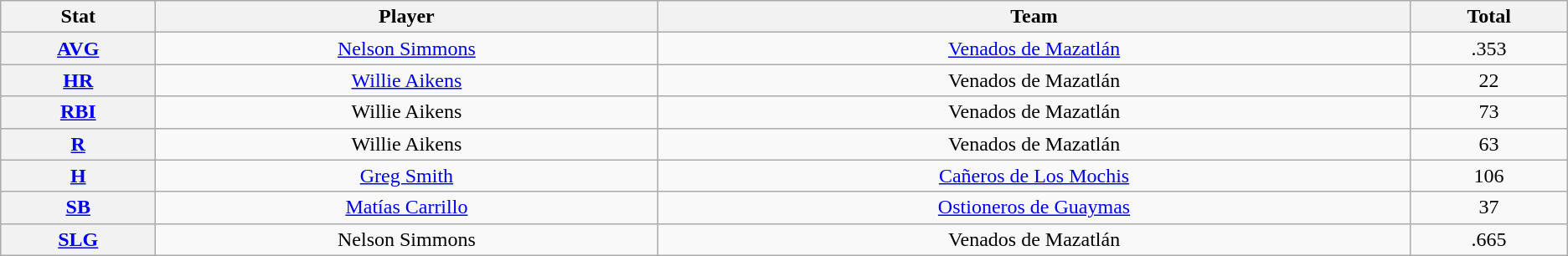<table class="wikitable" style="text-align:center;">
<tr>
<th scope="col" width="3%">Stat</th>
<th scope="col" width="10%">Player</th>
<th scope="col" width="15%">Team</th>
<th scope="col" width="3%">Total</th>
</tr>
<tr>
<th scope="row" style="text-align:center;"><a href='#'>AVG</a></th>
<td> <a href='#'>Nelson Simmons</a></td>
<td><a href='#'>Venados de Mazatlán</a></td>
<td>.353</td>
</tr>
<tr>
<th scope="row" style="text-align:center;"><a href='#'>HR</a></th>
<td> <a href='#'>Willie Aikens</a></td>
<td>Venados de Mazatlán</td>
<td>22</td>
</tr>
<tr>
<th scope="row" style="text-align:center;"><a href='#'>RBI</a></th>
<td> Willie Aikens</td>
<td>Venados de Mazatlán</td>
<td>73</td>
</tr>
<tr>
<th scope="row" style="text-align:center;"><a href='#'>R</a></th>
<td> Willie Aikens</td>
<td>Venados de Mazatlán</td>
<td>63</td>
</tr>
<tr>
<th scope="row" style="text-align:center;"><a href='#'>H</a></th>
<td> <a href='#'>Greg Smith</a></td>
<td><a href='#'>Cañeros de Los Mochis</a></td>
<td>106</td>
</tr>
<tr>
<th scope="row" style="text-align:center;"><a href='#'>SB</a></th>
<td> <a href='#'>Matías Carrillo</a></td>
<td><a href='#'>Ostioneros de Guaymas</a></td>
<td>37</td>
</tr>
<tr>
<th scope="row" style="text-align:center;"><a href='#'>SLG</a></th>
<td> Nelson Simmons</td>
<td>Venados de Mazatlán</td>
<td>.665</td>
</tr>
</table>
